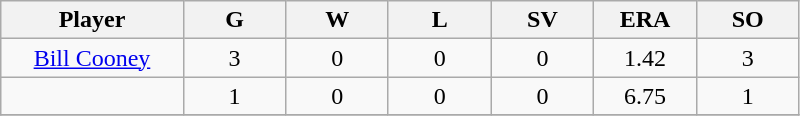<table class="wikitable sortable">
<tr>
<th bgcolor="#DDDDFF" width="16%">Player</th>
<th bgcolor="#DDDDFF" width="9%">G</th>
<th bgcolor="#DDDDFF" width="9%">W</th>
<th bgcolor="#DDDDFF" width="9%">L</th>
<th bgcolor="#DDDDFF" width="9%">SV</th>
<th bgcolor="#DDDDFF" width="9%">ERA</th>
<th bgcolor="#DDDDFF" width="9%">SO</th>
</tr>
<tr align="center">
<td><a href='#'>Bill Cooney</a></td>
<td>3</td>
<td>0</td>
<td>0</td>
<td>0</td>
<td>1.42</td>
<td>3</td>
</tr>
<tr align="center">
<td></td>
<td>1</td>
<td>0</td>
<td>0</td>
<td>0</td>
<td>6.75</td>
<td>1</td>
</tr>
<tr align="center">
</tr>
</table>
